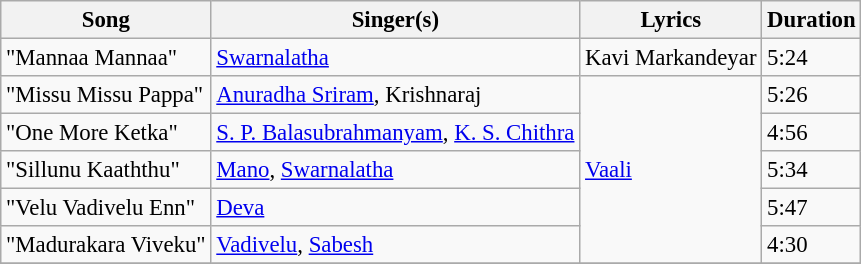<table class="wikitable" style="font-size:95%;">
<tr>
<th>Song</th>
<th>Singer(s)</th>
<th>Lyrics</th>
<th>Duration</th>
</tr>
<tr>
<td>"Mannaa Mannaa"</td>
<td><a href='#'>Swarnalatha</a></td>
<td>Kavi Markandeyar</td>
<td>5:24</td>
</tr>
<tr>
<td>"Missu Missu Pappa"</td>
<td><a href='#'>Anuradha Sriram</a>, Krishnaraj</td>
<td rowspan=5><a href='#'>Vaali</a></td>
<td>5:26</td>
</tr>
<tr>
<td>"One More Ketka"</td>
<td><a href='#'>S. P. Balasubrahmanyam</a>, <a href='#'>K. S. Chithra</a></td>
<td>4:56</td>
</tr>
<tr>
<td>"Sillunu Kaaththu"</td>
<td><a href='#'>Mano</a>, <a href='#'>Swarnalatha</a></td>
<td>5:34</td>
</tr>
<tr>
<td>"Velu Vadivelu Enn"</td>
<td><a href='#'>Deva</a></td>
<td>5:47</td>
</tr>
<tr>
<td>"Madurakara Viveku"</td>
<td><a href='#'>Vadivelu</a>, <a href='#'>Sabesh</a></td>
<td>4:30</td>
</tr>
<tr>
</tr>
</table>
